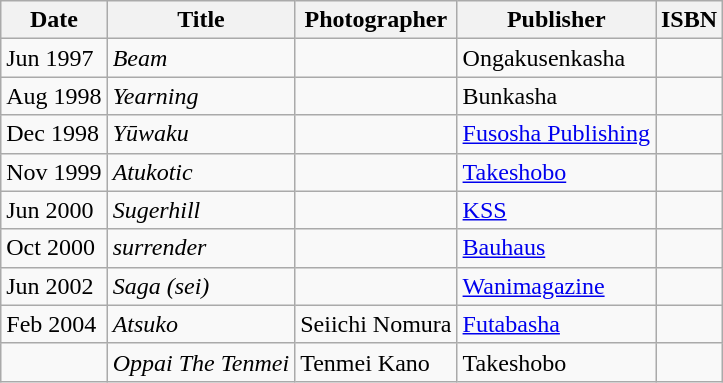<table class="wikitable">
<tr>
<th>Date</th>
<th>Title</th>
<th>Photographer</th>
<th>Publisher</th>
<th>ISBN</th>
</tr>
<tr>
<td>Jun 1997</td>
<td><em>Beam</em></td>
<td></td>
<td>Ongakusenkasha</td>
<td></td>
</tr>
<tr>
<td>Aug 1998</td>
<td><em>Yearning</em></td>
<td></td>
<td>Bunkasha</td>
<td></td>
</tr>
<tr>
<td>Dec 1998</td>
<td><em>Yūwaku</em></td>
<td></td>
<td><a href='#'>Fusosha Publishing</a></td>
<td></td>
</tr>
<tr>
<td>Nov 1999</td>
<td><em>Atukotic</em></td>
<td></td>
<td><a href='#'>Takeshobo</a></td>
<td></td>
</tr>
<tr>
<td>Jun 2000</td>
<td><em>Sugerhill</em></td>
<td></td>
<td><a href='#'>KSS</a></td>
<td></td>
</tr>
<tr>
<td>Oct 2000</td>
<td><em>surrender</em></td>
<td></td>
<td><a href='#'>Bauhaus</a></td>
<td></td>
</tr>
<tr>
<td>Jun 2002</td>
<td><em>Saga (sei)</em></td>
<td></td>
<td><a href='#'>Wanimagazine</a></td>
<td></td>
</tr>
<tr>
<td>Feb 2004</td>
<td><em>Atsuko</em></td>
<td>Seiichi Nomura</td>
<td><a href='#'>Futabasha</a></td>
<td></td>
</tr>
<tr>
<td></td>
<td><em>Oppai The Tenmei</em></td>
<td>Tenmei Kano</td>
<td>Takeshobo</td>
<td></td>
</tr>
</table>
